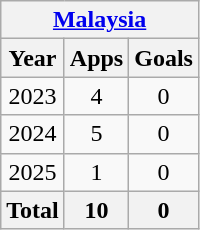<table class=wikitable style=text-align:center>
<tr>
<th colspan=4><a href='#'>Malaysia</a></th>
</tr>
<tr>
<th>Year</th>
<th>Apps</th>
<th>Goals</th>
</tr>
<tr>
<td>2023</td>
<td>4</td>
<td>0</td>
</tr>
<tr>
<td>2024</td>
<td>5</td>
<td>0</td>
</tr>
<tr>
<td>2025</td>
<td>1</td>
<td>0</td>
</tr>
<tr>
<th colspan=1>Total</th>
<th>10</th>
<th>0</th>
</tr>
</table>
